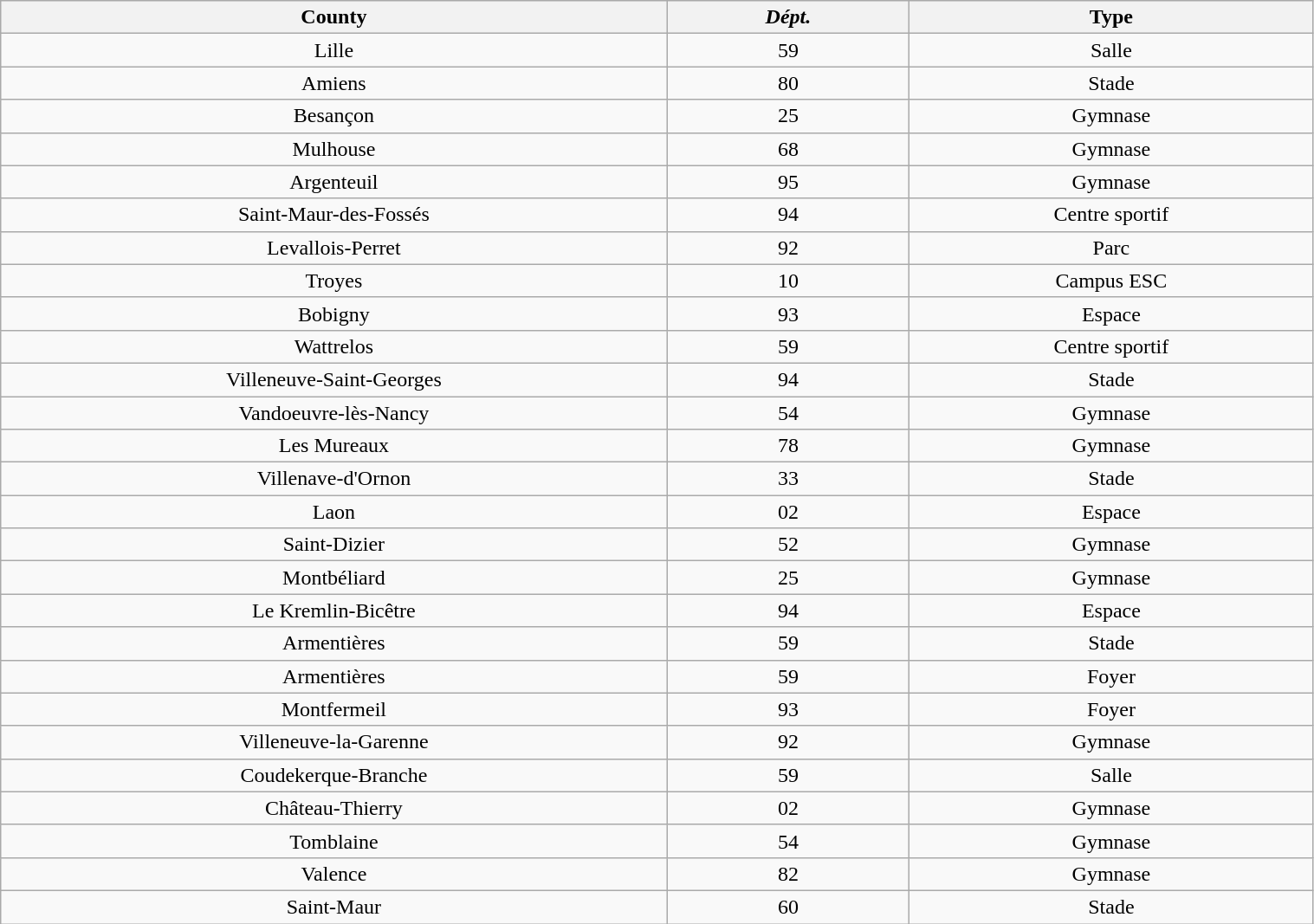<table class="wikitable collapsible autocollapse sortable" width=80% cellpadding=3 cellspacing=0 border=1 style="border-collapse:collapse"|>
<tr align=left>
<th bgcolor=#efefef width=33%>County</th>
<th data-sort-type="text" !bgcolor=#efefef width=12%><em>Dépt.</em></th>
<th bgcolor=#efefef width=20%>Type</th>
</tr>
<tr --- align=center>
<td>Lille</td>
<td>59</td>
<td>Salle</td>
</tr>
<tr --- align=center>
<td>Amiens</td>
<td>80</td>
<td>Stade</td>
</tr>
<tr --- align=center>
<td>Besançon</td>
<td>25</td>
<td>Gymnase</td>
</tr>
<tr --- align=center>
<td>Mulhouse</td>
<td>68</td>
<td>Gymnase</td>
</tr>
<tr --- align=center>
<td>Argenteuil</td>
<td>95</td>
<td>Gymnase</td>
</tr>
<tr --- align=center>
<td>Saint-Maur-des-Fossés</td>
<td>94</td>
<td>Centre sportif</td>
</tr>
<tr --- align=center>
<td>Levallois-Perret</td>
<td>92</td>
<td>Parc</td>
</tr>
<tr --- align=center>
<td>Troyes</td>
<td>10</td>
<td>Campus ESC</td>
</tr>
<tr --- align=center>
<td>Bobigny</td>
<td>93</td>
<td>Espace</td>
</tr>
<tr --- align=center>
<td>Wattrelos</td>
<td>59</td>
<td>Centre sportif</td>
</tr>
<tr --- align=center>
<td>Villeneuve-Saint-Georges</td>
<td>94</td>
<td>Stade</td>
</tr>
<tr --- align=center>
<td>Vandoeuvre-lès-Nancy</td>
<td>54</td>
<td>Gymnase</td>
</tr>
<tr --- align=center>
<td>Les Mureaux</td>
<td>78</td>
<td>Gymnase</td>
</tr>
<tr --- align=center>
<td>Villenave-d'Ornon</td>
<td>33</td>
<td>Stade</td>
</tr>
<tr --- align=center>
<td>Laon</td>
<td>02</td>
<td>Espace</td>
</tr>
<tr --- align=center>
<td>Saint-Dizier</td>
<td>52</td>
<td>Gymnase</td>
</tr>
<tr --- align=center>
<td>Montbéliard</td>
<td>25</td>
<td>Gymnase</td>
</tr>
<tr --- align=center>
<td>Le Kremlin-Bicêtre</td>
<td>94</td>
<td>Espace</td>
</tr>
<tr --- align=center>
<td>Armentières</td>
<td>59</td>
<td>Stade</td>
</tr>
<tr --- align=center>
<td>Armentières</td>
<td>59</td>
<td>Foyer</td>
</tr>
<tr --- align=center>
<td>Montfermeil</td>
<td>93</td>
<td>Foyer</td>
</tr>
<tr --- align=center>
<td>Villeneuve-la-Garenne</td>
<td>92</td>
<td>Gymnase</td>
</tr>
<tr --- align=center>
<td>Coudekerque-Branche</td>
<td>59</td>
<td>Salle</td>
</tr>
<tr --- align=center>
<td>Château-Thierry</td>
<td>02</td>
<td>Gymnase</td>
</tr>
<tr --- align=center>
<td>Tomblaine</td>
<td>54</td>
<td>Gymnase</td>
</tr>
<tr --- align=center>
<td>Valence</td>
<td>82</td>
<td>Gymnase</td>
</tr>
<tr --- align=center>
<td>Saint-Maur</td>
<td>60</td>
<td>Stade</td>
</tr>
</table>
